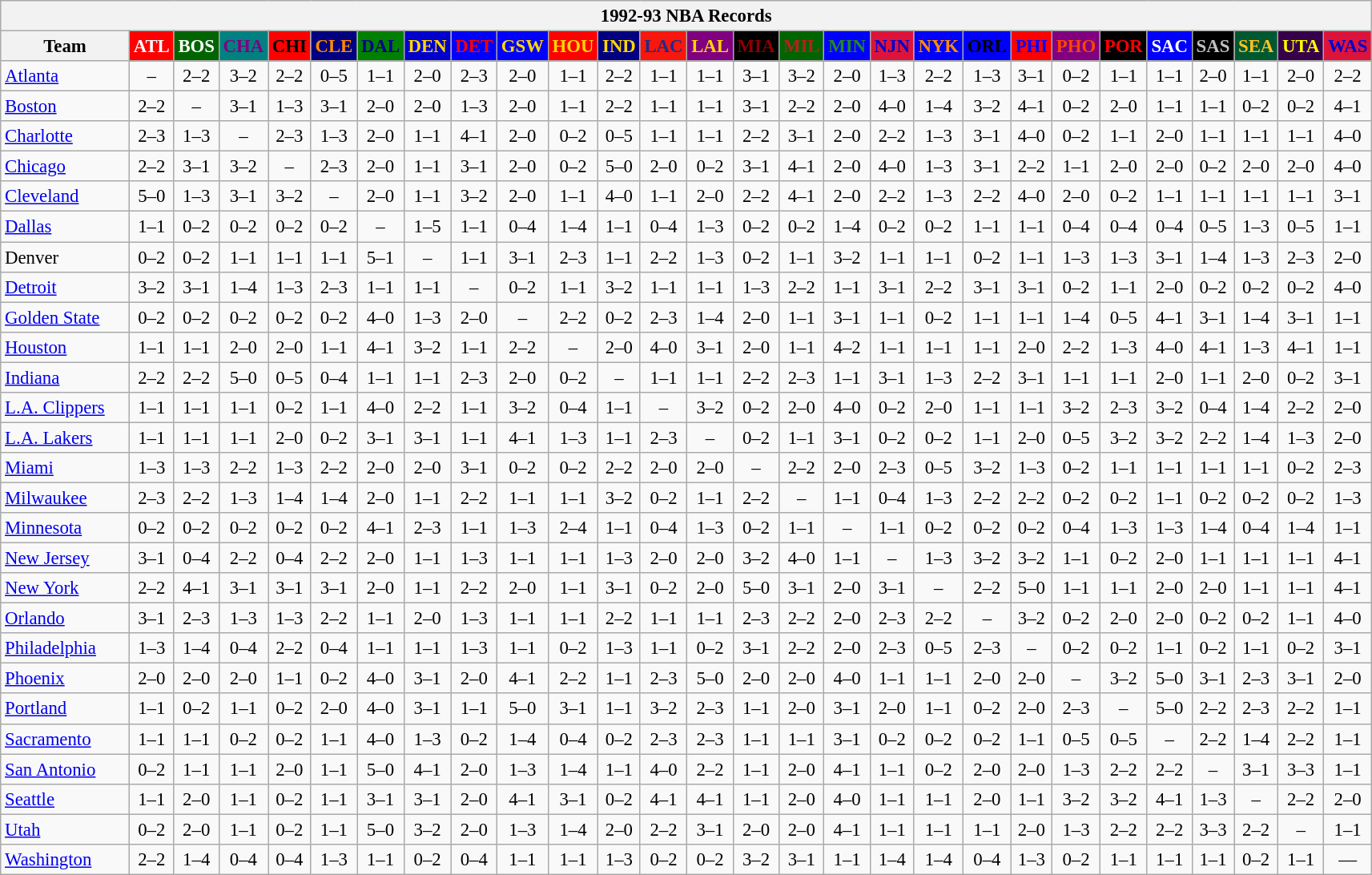<table class="wikitable" style="font-size:95%; text-align:center;">
<tr>
<th colspan=28>1992-93 NBA Records</th>
</tr>
<tr>
<th width=100>Team</th>
<th style="background:#FF0000;color:#FFFFFF;width=35">ATL</th>
<th style="background:#006400;color:#FFFFFF;width=35">BOS</th>
<th style="background:#008080;color:#800080;width=35">CHA</th>
<th style="background:#FF0000;color:#000000;width=35">CHI</th>
<th style="background:#000080;color:#FF8C00;width=35">CLE</th>
<th style="background:#008000;color:#00008B;width=35">DAL</th>
<th style="background:#0000CD;color:#FFD700;width=35">DEN</th>
<th style="background:#0000FF;color:#FF0000;width=35">DET</th>
<th style="background:#0000FF;color:#FFD700;width=35">GSW</th>
<th style="background:#FF0000;color:#FFD700;width=35">HOU</th>
<th style="background:#000080;color:#FFD700;width=35">IND</th>
<th style="background:#F9160D;color:#1A2E8B;width=35">LAC</th>
<th style="background:#800080;color:#FFD700;width=35">LAL</th>
<th style="background:#000000;color:#8B0000;width=35">MIA</th>
<th style="background:#006400;color:#B22222;width=35">MIL</th>
<th style="background:#0000FF;color:#228B22;width=35">MIN</th>
<th style="background:#DC143C;color:#0000CD;width=35">NJN</th>
<th style="background:#0000FF;color:#FF8C00;width=35">NYK</th>
<th style="background:#0000FF;color:#000000;width=35">ORL</th>
<th style="background:#FF0000;color:#0000FF;width=35">PHI</th>
<th style="background:#800080;color:#FF4500;width=35">PHO</th>
<th style="background:#000000;color:#FF0000;width=35">POR</th>
<th style="background:#0000FF;color:#FFFFFF;width=35">SAC</th>
<th style="background:#000000;color:#C0C0C0;width=35">SAS</th>
<th style="background:#005831;color:#FFC322;width=35">SEA</th>
<th style="background:#36004A;color:#FFFF00;width=35">UTA</th>
<th style="background:#DC143C;color:#0000CD;width=35">WAS</th>
</tr>
<tr>
<td style="text-align:left;"><a href='#'>Atlanta</a></td>
<td>–</td>
<td>2–2</td>
<td>3–2</td>
<td>2–2</td>
<td>0–5</td>
<td>1–1</td>
<td>2–0</td>
<td>2–3</td>
<td>2–0</td>
<td>1–1</td>
<td>2–2</td>
<td>1–1</td>
<td>1–1</td>
<td>3–1</td>
<td>3–2</td>
<td>2–0</td>
<td>1–3</td>
<td>2–2</td>
<td>1–3</td>
<td>3–1</td>
<td>0–2</td>
<td>1–1</td>
<td>1–1</td>
<td>2–0</td>
<td>1–1</td>
<td>2–0</td>
<td>2–2</td>
</tr>
<tr>
<td style="text-align:left;"><a href='#'>Boston</a></td>
<td>2–2</td>
<td>–</td>
<td>3–1</td>
<td>1–3</td>
<td>3–1</td>
<td>2–0</td>
<td>2–0</td>
<td>1–3</td>
<td>2–0</td>
<td>1–1</td>
<td>2–2</td>
<td>1–1</td>
<td>1–1</td>
<td>3–1</td>
<td>2–2</td>
<td>2–0</td>
<td>4–0</td>
<td>1–4</td>
<td>3–2</td>
<td>4–1</td>
<td>0–2</td>
<td>2–0</td>
<td>1–1</td>
<td>1–1</td>
<td>0–2</td>
<td>0–2</td>
<td>4–1</td>
</tr>
<tr>
<td style="text-align:left;"><a href='#'>Charlotte</a></td>
<td>2–3</td>
<td>1–3</td>
<td>–</td>
<td>2–3</td>
<td>1–3</td>
<td>2–0</td>
<td>1–1</td>
<td>4–1</td>
<td>2–0</td>
<td>0–2</td>
<td>0–5</td>
<td>1–1</td>
<td>1–1</td>
<td>2–2</td>
<td>3–1</td>
<td>2–0</td>
<td>2–2</td>
<td>1–3</td>
<td>3–1</td>
<td>4–0</td>
<td>0–2</td>
<td>1–1</td>
<td>2–0</td>
<td>1–1</td>
<td>1–1</td>
<td>1–1</td>
<td>4–0</td>
</tr>
<tr>
<td style="text-align:left;"><a href='#'>Chicago</a></td>
<td>2–2</td>
<td>3–1</td>
<td>3–2</td>
<td>–</td>
<td>2–3</td>
<td>2–0</td>
<td>1–1</td>
<td>3–1</td>
<td>2–0</td>
<td>0–2</td>
<td>5–0</td>
<td>2–0</td>
<td>0–2</td>
<td>3–1</td>
<td>4–1</td>
<td>2–0</td>
<td>4–0</td>
<td>1–3</td>
<td>3–1</td>
<td>2–2</td>
<td>1–1</td>
<td>2–0</td>
<td>2–0</td>
<td>0–2</td>
<td>2–0</td>
<td>2–0</td>
<td>4–0</td>
</tr>
<tr>
<td style="text-align:left;"><a href='#'>Cleveland</a></td>
<td>5–0</td>
<td>1–3</td>
<td>3–1</td>
<td>3–2</td>
<td>–</td>
<td>2–0</td>
<td>1–1</td>
<td>3–2</td>
<td>2–0</td>
<td>1–1</td>
<td>4–0</td>
<td>1–1</td>
<td>2–0</td>
<td>2–2</td>
<td>4–1</td>
<td>2–0</td>
<td>2–2</td>
<td>1–3</td>
<td>2–2</td>
<td>4–0</td>
<td>2–0</td>
<td>0–2</td>
<td>1–1</td>
<td>1–1</td>
<td>1–1</td>
<td>1–1</td>
<td>3–1</td>
</tr>
<tr>
<td style="text-align:left;"><a href='#'>Dallas</a></td>
<td>1–1</td>
<td>0–2</td>
<td>0–2</td>
<td>0–2</td>
<td>0–2</td>
<td>–</td>
<td>1–5</td>
<td>1–1</td>
<td>0–4</td>
<td>1–4</td>
<td>1–1</td>
<td>0–4</td>
<td>1–3</td>
<td>0–2</td>
<td>0–2</td>
<td>1–4</td>
<td>0–2</td>
<td>0–2</td>
<td>1–1</td>
<td>1–1</td>
<td>0–4</td>
<td>0–4</td>
<td>0–4</td>
<td>0–5</td>
<td>1–3</td>
<td>0–5</td>
<td>1–1</td>
</tr>
<tr>
<td style="text-align:left;">Denver</td>
<td>0–2</td>
<td>0–2</td>
<td>1–1</td>
<td>1–1</td>
<td>1–1</td>
<td>5–1</td>
<td>–</td>
<td>1–1</td>
<td>3–1</td>
<td>2–3</td>
<td>1–1</td>
<td>2–2</td>
<td>1–3</td>
<td>0–2</td>
<td>1–1</td>
<td>3–2</td>
<td>1–1</td>
<td>1–1</td>
<td>0–2</td>
<td>1–1</td>
<td>1–3</td>
<td>1–3</td>
<td>3–1</td>
<td>1–4</td>
<td>1–3</td>
<td>2–3</td>
<td>2–0</td>
</tr>
<tr>
<td style="text-align:left;"><a href='#'>Detroit</a></td>
<td>3–2</td>
<td>3–1</td>
<td>1–4</td>
<td>1–3</td>
<td>2–3</td>
<td>1–1</td>
<td>1–1</td>
<td>–</td>
<td>0–2</td>
<td>1–1</td>
<td>3–2</td>
<td>1–1</td>
<td>1–1</td>
<td>1–3</td>
<td>2–2</td>
<td>1–1</td>
<td>3–1</td>
<td>2–2</td>
<td>3–1</td>
<td>3–1</td>
<td>0–2</td>
<td>1–1</td>
<td>2–0</td>
<td>0–2</td>
<td>0–2</td>
<td>0–2</td>
<td>4–0</td>
</tr>
<tr>
<td style="text-align:left;"><a href='#'>Golden State</a></td>
<td>0–2</td>
<td>0–2</td>
<td>0–2</td>
<td>0–2</td>
<td>0–2</td>
<td>4–0</td>
<td>1–3</td>
<td>2–0</td>
<td>–</td>
<td>2–2</td>
<td>0–2</td>
<td>2–3</td>
<td>1–4</td>
<td>2–0</td>
<td>1–1</td>
<td>3–1</td>
<td>1–1</td>
<td>0–2</td>
<td>1–1</td>
<td>1–1</td>
<td>1–4</td>
<td>0–5</td>
<td>4–1</td>
<td>3–1</td>
<td>1–4</td>
<td>3–1</td>
<td>1–1</td>
</tr>
<tr>
<td style="text-align:left;"><a href='#'>Houston</a></td>
<td>1–1</td>
<td>1–1</td>
<td>2–0</td>
<td>2–0</td>
<td>1–1</td>
<td>4–1</td>
<td>3–2</td>
<td>1–1</td>
<td>2–2</td>
<td>–</td>
<td>2–0</td>
<td>4–0</td>
<td>3–1</td>
<td>2–0</td>
<td>1–1</td>
<td>4–2</td>
<td>1–1</td>
<td>1–1</td>
<td>1–1</td>
<td>2–0</td>
<td>2–2</td>
<td>1–3</td>
<td>4–0</td>
<td>4–1</td>
<td>1–3</td>
<td>4–1</td>
<td>1–1</td>
</tr>
<tr>
<td style="text-align:left;"><a href='#'>Indiana</a></td>
<td>2–2</td>
<td>2–2</td>
<td>5–0</td>
<td>0–5</td>
<td>0–4</td>
<td>1–1</td>
<td>1–1</td>
<td>2–3</td>
<td>2–0</td>
<td>0–2</td>
<td>–</td>
<td>1–1</td>
<td>1–1</td>
<td>2–2</td>
<td>2–3</td>
<td>1–1</td>
<td>3–1</td>
<td>1–3</td>
<td>2–2</td>
<td>3–1</td>
<td>1–1</td>
<td>1–1</td>
<td>2–0</td>
<td>1–1</td>
<td>2–0</td>
<td>0–2</td>
<td>3–1</td>
</tr>
<tr>
<td style="text-align:left;"><a href='#'>L.A. Clippers</a></td>
<td>1–1</td>
<td>1–1</td>
<td>1–1</td>
<td>0–2</td>
<td>1–1</td>
<td>4–0</td>
<td>2–2</td>
<td>1–1</td>
<td>3–2</td>
<td>0–4</td>
<td>1–1</td>
<td>–</td>
<td>3–2</td>
<td>0–2</td>
<td>2–0</td>
<td>4–0</td>
<td>0–2</td>
<td>2–0</td>
<td>1–1</td>
<td>1–1</td>
<td>3–2</td>
<td>2–3</td>
<td>3–2</td>
<td>0–4</td>
<td>1–4</td>
<td>2–2</td>
<td>2–0</td>
</tr>
<tr>
<td style="text-align:left;"><a href='#'>L.A. Lakers</a></td>
<td>1–1</td>
<td>1–1</td>
<td>1–1</td>
<td>2–0</td>
<td>0–2</td>
<td>3–1</td>
<td>3–1</td>
<td>1–1</td>
<td>4–1</td>
<td>1–3</td>
<td>1–1</td>
<td>2–3</td>
<td>–</td>
<td>0–2</td>
<td>1–1</td>
<td>3–1</td>
<td>0–2</td>
<td>0–2</td>
<td>1–1</td>
<td>2–0</td>
<td>0–5</td>
<td>3–2</td>
<td>3–2</td>
<td>2–2</td>
<td>1–4</td>
<td>1–3</td>
<td>2–0</td>
</tr>
<tr>
<td style="text-align:left;"><a href='#'>Miami</a></td>
<td>1–3</td>
<td>1–3</td>
<td>2–2</td>
<td>1–3</td>
<td>2–2</td>
<td>2–0</td>
<td>2–0</td>
<td>3–1</td>
<td>0–2</td>
<td>0–2</td>
<td>2–2</td>
<td>2–0</td>
<td>2–0</td>
<td>–</td>
<td>2–2</td>
<td>2–0</td>
<td>2–3</td>
<td>0–5</td>
<td>3–2</td>
<td>1–3</td>
<td>0–2</td>
<td>1–1</td>
<td>1–1</td>
<td>1–1</td>
<td>1–1</td>
<td>0–2</td>
<td>2–3</td>
</tr>
<tr>
<td style="text-align:left;"><a href='#'>Milwaukee</a></td>
<td>2–3</td>
<td>2–2</td>
<td>1–3</td>
<td>1–4</td>
<td>1–4</td>
<td>2–0</td>
<td>1–1</td>
<td>2–2</td>
<td>1–1</td>
<td>1–1</td>
<td>3–2</td>
<td>0–2</td>
<td>1–1</td>
<td>2–2</td>
<td>–</td>
<td>1–1</td>
<td>0–4</td>
<td>1–3</td>
<td>2–2</td>
<td>2–2</td>
<td>0–2</td>
<td>0–2</td>
<td>1–1</td>
<td>0–2</td>
<td>0–2</td>
<td>0–2</td>
<td>1–3</td>
</tr>
<tr>
<td style="text-align:left;"><a href='#'>Minnesota</a></td>
<td>0–2</td>
<td>0–2</td>
<td>0–2</td>
<td>0–2</td>
<td>0–2</td>
<td>4–1</td>
<td>2–3</td>
<td>1–1</td>
<td>1–3</td>
<td>2–4</td>
<td>1–1</td>
<td>0–4</td>
<td>1–3</td>
<td>0–2</td>
<td>1–1</td>
<td>–</td>
<td>1–1</td>
<td>0–2</td>
<td>0–2</td>
<td>0–2</td>
<td>0–4</td>
<td>1–3</td>
<td>1–3</td>
<td>1–4</td>
<td>0–4</td>
<td>1–4</td>
<td>1–1</td>
</tr>
<tr>
<td style="text-align:left;"><a href='#'>New Jersey</a></td>
<td>3–1</td>
<td>0–4</td>
<td>2–2</td>
<td>0–4</td>
<td>2–2</td>
<td>2–0</td>
<td>1–1</td>
<td>1–3</td>
<td>1–1</td>
<td>1–1</td>
<td>1–3</td>
<td>2–0</td>
<td>2–0</td>
<td>3–2</td>
<td>4–0</td>
<td>1–1</td>
<td>–</td>
<td>1–3</td>
<td>3–2</td>
<td>3–2</td>
<td>1–1</td>
<td>0–2</td>
<td>2–0</td>
<td>1–1</td>
<td>1–1</td>
<td>1–1</td>
<td>4–1</td>
</tr>
<tr>
<td style="text-align:left;"><a href='#'>New York</a></td>
<td>2–2</td>
<td>4–1</td>
<td>3–1</td>
<td>3–1</td>
<td>3–1</td>
<td>2–0</td>
<td>1–1</td>
<td>2–2</td>
<td>2–0</td>
<td>1–1</td>
<td>3–1</td>
<td>0–2</td>
<td>2–0</td>
<td>5–0</td>
<td>3–1</td>
<td>2–0</td>
<td>3–1</td>
<td>–</td>
<td>2–2</td>
<td>5–0</td>
<td>1–1</td>
<td>1–1</td>
<td>2–0</td>
<td>2–0</td>
<td>1–1</td>
<td>1–1</td>
<td>4–1</td>
</tr>
<tr>
<td style="text-align:left;"><a href='#'>Orlando</a></td>
<td>3–1</td>
<td>2–3</td>
<td>1–3</td>
<td>1–3</td>
<td>2–2</td>
<td>1–1</td>
<td>2–0</td>
<td>1–3</td>
<td>1–1</td>
<td>1–1</td>
<td>2–2</td>
<td>1–1</td>
<td>1–1</td>
<td>2–3</td>
<td>2–2</td>
<td>2–0</td>
<td>2–3</td>
<td>2–2</td>
<td>–</td>
<td>3–2</td>
<td>0–2</td>
<td>2–0</td>
<td>2–0</td>
<td>0–2</td>
<td>0–2</td>
<td>1–1</td>
<td>4–0</td>
</tr>
<tr>
<td style="text-align:left;"><a href='#'>Philadelphia</a></td>
<td>1–3</td>
<td>1–4</td>
<td>0–4</td>
<td>2–2</td>
<td>0–4</td>
<td>1–1</td>
<td>1–1</td>
<td>1–3</td>
<td>1–1</td>
<td>0–2</td>
<td>1–3</td>
<td>1–1</td>
<td>0–2</td>
<td>3–1</td>
<td>2–2</td>
<td>2–0</td>
<td>2–3</td>
<td>0–5</td>
<td>2–3</td>
<td>–</td>
<td>0–2</td>
<td>0–2</td>
<td>1–1</td>
<td>0–2</td>
<td>1–1</td>
<td>0–2</td>
<td>3–1</td>
</tr>
<tr>
<td style="text-align:left;"><a href='#'>Phoenix</a></td>
<td>2–0</td>
<td>2–0</td>
<td>2–0</td>
<td>1–1</td>
<td>0–2</td>
<td>4–0</td>
<td>3–1</td>
<td>2–0</td>
<td>4–1</td>
<td>2–2</td>
<td>1–1</td>
<td>2–3</td>
<td>5–0</td>
<td>2–0</td>
<td>2–0</td>
<td>4–0</td>
<td>1–1</td>
<td>1–1</td>
<td>2–0</td>
<td>2–0</td>
<td>–</td>
<td>3–2</td>
<td>5–0</td>
<td>3–1</td>
<td>2–3</td>
<td>3–1</td>
<td>2–0</td>
</tr>
<tr>
<td style="text-align:left;"><a href='#'>Portland</a></td>
<td>1–1</td>
<td>0–2</td>
<td>1–1</td>
<td>0–2</td>
<td>2–0</td>
<td>4–0</td>
<td>3–1</td>
<td>1–1</td>
<td>5–0</td>
<td>3–1</td>
<td>1–1</td>
<td>3–2</td>
<td>2–3</td>
<td>1–1</td>
<td>2–0</td>
<td>3–1</td>
<td>2–0</td>
<td>1–1</td>
<td>0–2</td>
<td>2–0</td>
<td>2–3</td>
<td>–</td>
<td>5–0</td>
<td>2–2</td>
<td>2–3</td>
<td>2–2</td>
<td>1–1</td>
</tr>
<tr>
<td style="text-align:left;"><a href='#'>Sacramento</a></td>
<td>1–1</td>
<td>1–1</td>
<td>0–2</td>
<td>0–2</td>
<td>1–1</td>
<td>4–0</td>
<td>1–3</td>
<td>0–2</td>
<td>1–4</td>
<td>0–4</td>
<td>0–2</td>
<td>2–3</td>
<td>2–3</td>
<td>1–1</td>
<td>1–1</td>
<td>3–1</td>
<td>0–2</td>
<td>0–2</td>
<td>0–2</td>
<td>1–1</td>
<td>0–5</td>
<td>0–5</td>
<td>–</td>
<td>2–2</td>
<td>1–4</td>
<td>2–2</td>
<td>1–1</td>
</tr>
<tr>
<td style="text-align:left;"><a href='#'>San Antonio</a></td>
<td>0–2</td>
<td>1–1</td>
<td>1–1</td>
<td>2–0</td>
<td>1–1</td>
<td>5–0</td>
<td>4–1</td>
<td>2–0</td>
<td>1–3</td>
<td>1–4</td>
<td>1–1</td>
<td>4–0</td>
<td>2–2</td>
<td>1–1</td>
<td>2–0</td>
<td>4–1</td>
<td>1–1</td>
<td>0–2</td>
<td>2–0</td>
<td>2–0</td>
<td>1–3</td>
<td>2–2</td>
<td>2–2</td>
<td>–</td>
<td>3–1</td>
<td>3–3</td>
<td>1–1</td>
</tr>
<tr>
<td style="text-align:left;"><a href='#'>Seattle</a></td>
<td>1–1</td>
<td>2–0</td>
<td>1–1</td>
<td>0–2</td>
<td>1–1</td>
<td>3–1</td>
<td>3–1</td>
<td>2–0</td>
<td>4–1</td>
<td>3–1</td>
<td>0–2</td>
<td>4–1</td>
<td>4–1</td>
<td>1–1</td>
<td>2–0</td>
<td>4–0</td>
<td>1–1</td>
<td>1–1</td>
<td>2–0</td>
<td>1–1</td>
<td>3–2</td>
<td>3–2</td>
<td>4–1</td>
<td>1–3</td>
<td>–</td>
<td>2–2</td>
<td>2–0</td>
</tr>
<tr>
<td style="text-align:left;"><a href='#'>Utah</a></td>
<td>0–2</td>
<td>2–0</td>
<td>1–1</td>
<td>0–2</td>
<td>1–1</td>
<td>5–0</td>
<td>3–2</td>
<td>2–0</td>
<td>1–3</td>
<td>1–4</td>
<td>2–0</td>
<td>2–2</td>
<td>3–1</td>
<td>2–0</td>
<td>2–0</td>
<td>4–1</td>
<td>1–1</td>
<td>1–1</td>
<td>1–1</td>
<td>2–0</td>
<td>1–3</td>
<td>2–2</td>
<td>2–2</td>
<td>3–3</td>
<td>2–2</td>
<td>–</td>
<td>1–1</td>
</tr>
<tr>
<td style="text-align:left;"><a href='#'>Washington</a></td>
<td>2–2</td>
<td>1–4</td>
<td>0–4</td>
<td>0–4</td>
<td>1–3</td>
<td>1–1</td>
<td>0–2</td>
<td>0–4</td>
<td>1–1</td>
<td>1–1</td>
<td>1–3</td>
<td>0–2</td>
<td>0–2</td>
<td>3–2</td>
<td>3–1</td>
<td>1–1</td>
<td>1–4</td>
<td>1–4</td>
<td>0–4</td>
<td>1–3</td>
<td>0–2</td>
<td>1–1</td>
<td>1–1</td>
<td>1–1</td>
<td>0–2</td>
<td>1–1</td>
<td>—</td>
</tr>
</table>
